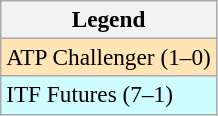<table class=wikitable style=font-size:97%>
<tr>
<th>Legend</th>
</tr>
<tr bgcolor=moccasin>
<td>ATP Challenger (1–0)</td>
</tr>
<tr bgcolor=cffcff>
<td>ITF Futures (7–1)</td>
</tr>
</table>
